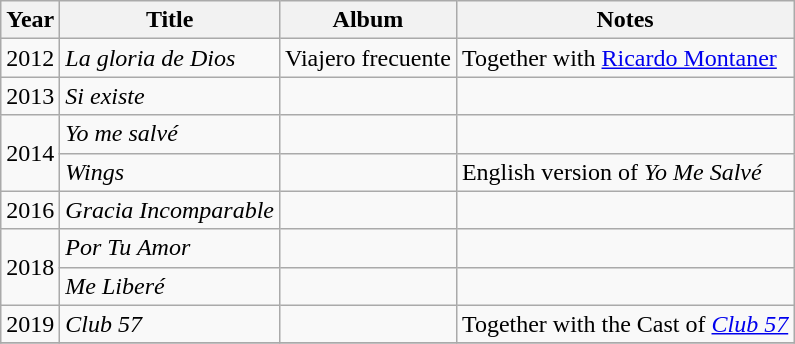<table class="wikitable sortable">
<tr>
<th>Year</th>
<th>Title</th>
<th>Album</th>
<th>Notes</th>
</tr>
<tr>
<td>2012</td>
<td><em>La gloria de Dios</em></td>
<td>Viajero frecuente</td>
<td>Together with <a href='#'>Ricardo Montaner</a></td>
</tr>
<tr>
<td>2013</td>
<td><em>Si existe</em></td>
<td></td>
<td></td>
</tr>
<tr>
<td rowspan="2">2014</td>
<td><em>Yo me salvé</em></td>
<td></td>
<td></td>
</tr>
<tr>
<td><em>Wings</em></td>
<td></td>
<td>English version of <em>Yo Me Salvé</em></td>
</tr>
<tr>
<td>2016</td>
<td><em>Gracia Incomparable</em></td>
<td></td>
<td></td>
</tr>
<tr>
<td rowspan="2">2018</td>
<td><em>Por Tu Amor</em></td>
<td></td>
<td></td>
</tr>
<tr>
<td><em>Me Liberé</em></td>
<td></td>
<td></td>
</tr>
<tr>
<td>2019</td>
<td><em>Club 57</em></td>
<td></td>
<td>Together with the Cast of <em><a href='#'>Club 57</a></em></td>
</tr>
<tr>
</tr>
</table>
